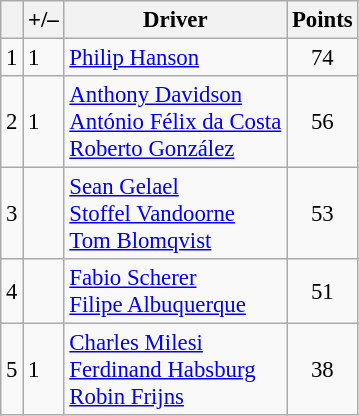<table class="wikitable" style="font-size: 95%;">
<tr>
<th scope="col"></th>
<th scope="col">+/–</th>
<th scope="col">Driver</th>
<th scope="col">Points</th>
</tr>
<tr>
<td align="center">1</td>
<td align="left"> 1</td>
<td> <a href='#'>Philip Hanson</a></td>
<td align="center">74</td>
</tr>
<tr>
<td align="center">2</td>
<td align="left"> 1</td>
<td> <a href='#'>Anthony Davidson</a><br> <a href='#'>António Félix da Costa</a><br> <a href='#'>Roberto González</a></td>
<td align="center">56</td>
</tr>
<tr>
<td align="center">3</td>
<td align="left"></td>
<td> <a href='#'>Sean Gelael</a><br> <a href='#'>Stoffel Vandoorne</a><br> <a href='#'>Tom Blomqvist</a></td>
<td align="center">53</td>
</tr>
<tr>
<td align="center">4</td>
<td align="left"></td>
<td> <a href='#'>Fabio Scherer</a><br> <a href='#'>Filipe Albuquerque</a></td>
<td align="center">51</td>
</tr>
<tr>
<td align="center">5</td>
<td align="left"> 1</td>
<td> <a href='#'>Charles Milesi</a><br> <a href='#'>Ferdinand Habsburg</a><br> <a href='#'>Robin Frijns</a></td>
<td align="center">38</td>
</tr>
</table>
